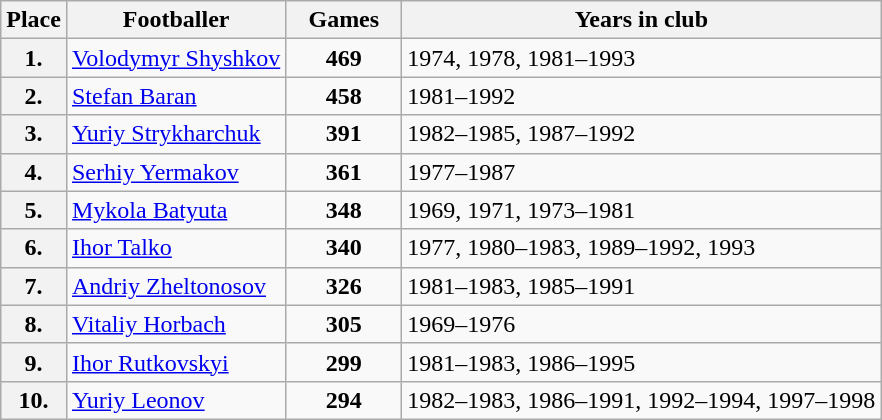<table class="wikitable">
<tr>
<th>Place</th>
<th>Footballer</th>
<th>Games</th>
<th>Years in club</th>
</tr>
<tr ---->
<th>1.</th>
<td><a href='#'>Volodymyr Shyshkov</a></td>
<td align="center" width="70px"><strong>469</strong></td>
<td>1974, 1978, 1981–1993</td>
</tr>
<tr ---->
<th>2.</th>
<td><a href='#'>Stefan Baran</a></td>
<td align="center" width="70px"><strong>458</strong></td>
<td>1981–1992</td>
</tr>
<tr ---->
<th>3.</th>
<td><a href='#'>Yuriy Strykharchuk</a></td>
<td align="center" width="70px"><strong>391</strong></td>
<td>1982–1985, 1987–1992</td>
</tr>
<tr ---->
<th>4.</th>
<td><a href='#'>Serhiy Yermakov</a></td>
<td align="center" width="70px"><strong>361</strong></td>
<td>1977–1987</td>
</tr>
<tr ---->
<th>5.</th>
<td><a href='#'>Mykola Batyuta</a></td>
<td align="center" width="70px"><strong>348</strong></td>
<td>1969, 1971, 1973–1981</td>
</tr>
<tr ---->
<th>6.</th>
<td><a href='#'>Ihor Talko</a></td>
<td align="center" width="70px"><strong>340</strong></td>
<td>1977, 1980–1983, 1989–1992, 1993</td>
</tr>
<tr ---->
<th>7.</th>
<td><a href='#'>Andriy Zheltonosov</a></td>
<td align="center" width="70px"><strong>326</strong></td>
<td>1981–1983, 1985–1991</td>
</tr>
<tr ---->
<th>8.</th>
<td><a href='#'>Vitaliy Horbach</a></td>
<td align="center" width="70px"><strong>305</strong></td>
<td>1969–1976</td>
</tr>
<tr ---->
<th>9.</th>
<td><a href='#'>Ihor Rutkovskyi</a></td>
<td align="center" width="70px"><strong>299</strong></td>
<td>1981–1983, 1986–1995</td>
</tr>
<tr ---->
<th>10.</th>
<td><a href='#'>Yuriy Leonov</a></td>
<td align="center" width="70px"><strong>294</strong></td>
<td>1982–1983, 1986–1991, 1992–1994, 1997–1998</td>
</tr>
</table>
